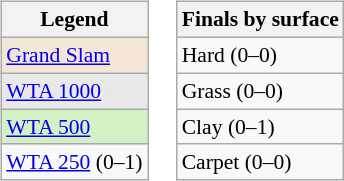<table>
<tr valign=top>
<td><br><table class="wikitable" style="font-size:90%;">
<tr>
<th>Legend</th>
</tr>
<tr>
<td style="background:#f3e6d7;"><a href='#'>Grand Slam</a></td>
</tr>
<tr>
<td style="background:#e9e9e9;"><a href='#'>WTA 1000</a></td>
</tr>
<tr>
<td style="background:#d4f1c5;"><a href='#'>WTA 500</a></td>
</tr>
<tr>
<td><a href='#'>WTA 250</a> (0–1)</td>
</tr>
</table>
</td>
<td><br><table class="wikitable" style="font-size:90%;">
<tr>
<th>Finals by surface</th>
</tr>
<tr>
<td>Hard (0–0)</td>
</tr>
<tr>
<td>Grass (0–0)</td>
</tr>
<tr>
<td>Clay (0–1)</td>
</tr>
<tr>
<td>Carpet (0–0)</td>
</tr>
</table>
</td>
</tr>
</table>
